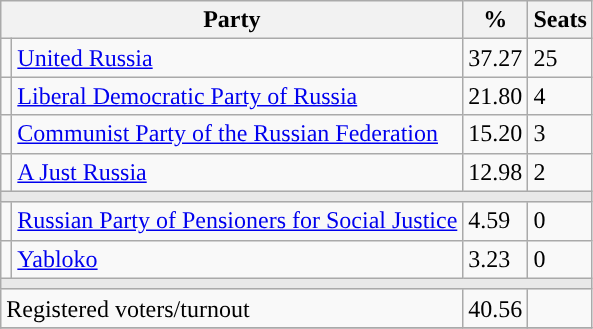<table class="wikitable">
<tr>
<th colspan=2>Party</th>
<th>%</th>
<th>Seats</th>
</tr>
<tr>
<td style="background:"></td>
<td><a href='#'>United Russia</a></td>
<td>37.27</td>
<td>25</td>
</tr>
<tr>
<td style="background:"></td>
<td><a href='#'>Liberal Democratic Party of Russia</a></td>
<td>21.80</td>
<td>4</td>
</tr>
<tr>
<td style="background:"></td>
<td><a href='#'>Communist Party of the Russian Federation</a></td>
<td>15.20</td>
<td>3</td>
</tr>
<tr>
<td style="background:"></td>
<td><a href='#'>A Just Russia</a></td>
<td>12.98</td>
<td>2</td>
</tr>
<tr>
<td colspan=4 style="background:#E9E9E9;"></td>
</tr>
<tr>
<td style="background:"></td>
<td><a href='#'>Russian Party of Pensioners for Social Justice</a></td>
<td>4.59</td>
<td>0</td>
</tr>
<tr>
<td style="background:"></td>
<td><a href='#'>Yabloko</a></td>
<td>3.23</td>
<td>0</td>
</tr>
<tr>
<td colspan=4 style="background:#E9E9E9;"></td>
</tr>
<tr>
<td align=left colspan=2>Registered voters/turnout</td>
<td>40.56</td>
<td></td>
</tr>
<tr>
</tr>
</table>
